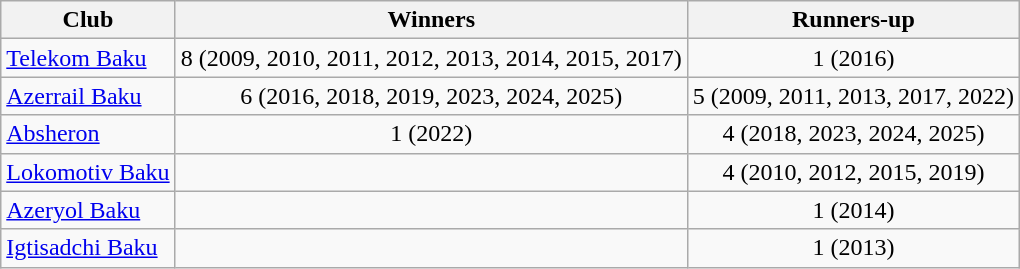<table class="wikitable sortable">
<tr>
<th bgcolor=#9ACD32><span>Club</span></th>
<th bgcolor=#9ACD32><span>Winners</span></th>
<th bgcolor=#9ACD32><span>Runners-up</span></th>
</tr>
<tr>
<td><a href='#'>Telekom Baku</a></td>
<td align="center">8 (2009, 2010, 2011, 2012, 2013, 2014, 2015, 2017)</td>
<td align="center">1 (2016)</td>
</tr>
<tr>
<td><a href='#'>Azerrail Baku</a></td>
<td align="center">6 (2016, 2018, 2019, 2023, 2024, 2025)</td>
<td align="center">5 (2009, 2011, 2013, 2017, 2022)</td>
</tr>
<tr>
<td><a href='#'>Absheron</a></td>
<td align="center">1 (2022)</td>
<td align="center">4 (2018, 2023, 2024, 2025)</td>
</tr>
<tr>
<td><a href='#'>Lokomotiv Baku</a></td>
<td align="center"></td>
<td align="center">4 (2010, 2012, 2015, 2019)</td>
</tr>
<tr>
<td><a href='#'>Azeryol Baku</a></td>
<td align="center"></td>
<td align="center">1 (2014)</td>
</tr>
<tr>
<td><a href='#'>Igtisadchi Baku</a></td>
<td align="center"></td>
<td align="center">1 (2013)</td>
</tr>
</table>
